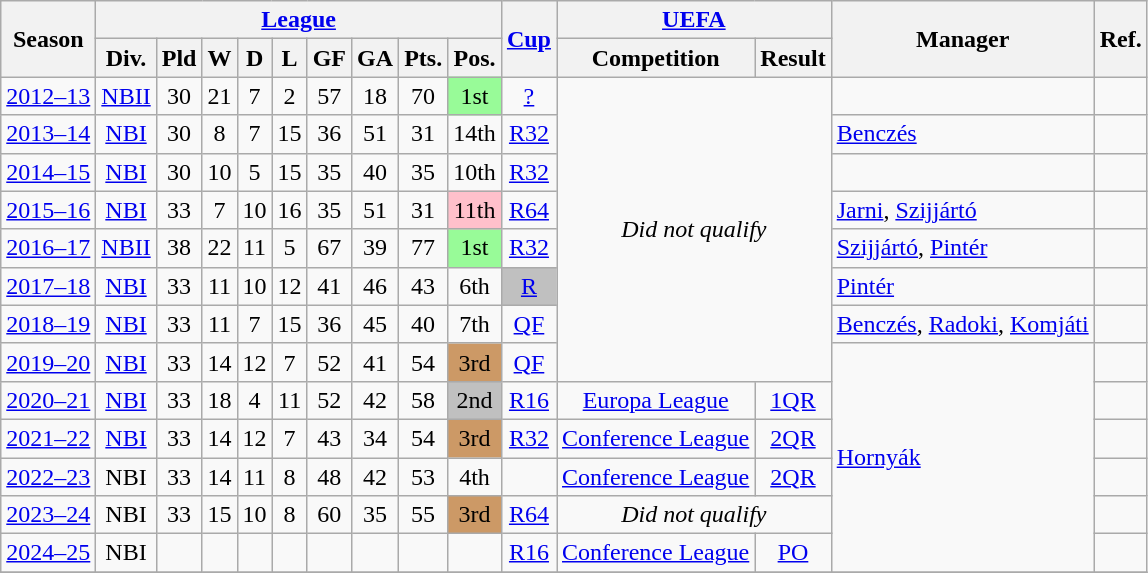<table class="wikitable sortable"  style="text-align:center">
<tr>
<th rowspan="2">Season</th>
<th colspan="9"><a href='#'>League</a></th>
<th rowspan="2"><a href='#'>Cup</a></th>
<th colspan="2"><a href='#'>UEFA</a></th>
<th rowspan="2">Manager</th>
<th rowspan="2">Ref.</th>
</tr>
<tr>
<th>Div.</th>
<th>Pld</th>
<th>W</th>
<th>D</th>
<th>L</th>
<th>GF</th>
<th>GA</th>
<th>Pts.</th>
<th>Pos.</th>
<th>Competition</th>
<th>Result</th>
</tr>
<tr>
<td><a href='#'>2012–13</a></td>
<td><a href='#'>NBII</a> </td>
<td>30</td>
<td>21</td>
<td>7</td>
<td>2</td>
<td>57</td>
<td>18</td>
<td>70</td>
<td bgcolor=PaleGreen>1st</td>
<td><a href='#'>?</a></td>
<td colspan="2" rowspan="8"><em>Did not qualify</em></td>
<td style="text-align:left"></td>
<td></td>
</tr>
<tr>
<td><a href='#'>2013–14</a></td>
<td><a href='#'>NBI</a></td>
<td>30</td>
<td>8</td>
<td>7</td>
<td>15</td>
<td>36</td>
<td>51</td>
<td>31</td>
<td>14th</td>
<td><a href='#'>R32</a></td>
<td style="text-align:left" ="2"> <a href='#'>Benczés</a></td>
<td></td>
</tr>
<tr>
<td><a href='#'>2014–15</a></td>
<td><a href='#'>NBI</a></td>
<td>30</td>
<td>10</td>
<td>5</td>
<td>15</td>
<td>35</td>
<td>40</td>
<td>35</td>
<td>10th</td>
<td><a href='#'>R32</a></td>
<td></td>
<td></td>
</tr>
<tr>
<td><a href='#'>2015–16</a></td>
<td><a href='#'>NBI</a> </td>
<td>33</td>
<td>7</td>
<td>10</td>
<td>16</td>
<td>35</td>
<td>51</td>
<td>31</td>
<td bgcolor=Pink>11th</td>
<td><a href='#'>R64</a></td>
<td style="text-align:left"> <a href='#'>Jarni</a>,  <a href='#'>Szijjártó</a></td>
<td></td>
</tr>
<tr>
<td><a href='#'>2016–17</a></td>
<td><a href='#'>NBII</a> </td>
<td>38</td>
<td>22</td>
<td>11</td>
<td>5</td>
<td>67</td>
<td>39</td>
<td>77</td>
<td bgcolor=PaleGreen>1st</td>
<td><a href='#'>R32</a></td>
<td style="text-align:left"> <a href='#'>Szijjártó</a>,  <a href='#'>Pintér</a></td>
<td></td>
</tr>
<tr>
<td><a href='#'>2017–18</a></td>
<td><a href='#'>NBI</a></td>
<td>33</td>
<td>11</td>
<td>10</td>
<td>12</td>
<td>41</td>
<td>46</td>
<td>43</td>
<td>6th</td>
<td bgcolor=Silver><a href='#'>R</a></td>
<td style="text-align:left"> <a href='#'>Pintér</a></td>
<td></td>
</tr>
<tr>
<td><a href='#'>2018–19</a></td>
<td><a href='#'>NBI</a></td>
<td>33</td>
<td>11</td>
<td>7</td>
<td>15</td>
<td>36</td>
<td>45</td>
<td>40</td>
<td>7th</td>
<td><a href='#'>QF</a></td>
<td style="text-align:left"> <a href='#'>Benczés</a>,  <a href='#'>Radoki</a>,  <a href='#'>Komjáti</a></td>
<td></td>
</tr>
<tr>
<td><a href='#'>2019–20</a></td>
<td><a href='#'>NBI</a></td>
<td>33</td>
<td>14</td>
<td>12</td>
<td>7</td>
<td>52</td>
<td>41</td>
<td>54</td>
<td bgcolor="#cc9966">3rd</td>
<td><a href='#'>QF</a></td>
<td rowspan="6" style="text-align:left"> <a href='#'>Hornyák</a></td>
<td></td>
</tr>
<tr>
<td><a href='#'>2020–21</a></td>
<td><a href='#'>NBI</a></td>
<td>33</td>
<td>18</td>
<td>4</td>
<td>11</td>
<td>52</td>
<td>42</td>
<td>58</td>
<td bgcolor=Silver>2nd</td>
<td><a href='#'>R16</a></td>
<td><a href='#'>Europa League</a></td>
<td><a href='#'>1QR</a></td>
<td></td>
</tr>
<tr>
<td><a href='#'>2021–22</a></td>
<td><a href='#'>NBI</a></td>
<td>33</td>
<td>14</td>
<td>12</td>
<td>7</td>
<td>43</td>
<td>34</td>
<td>54</td>
<td bgcolor="#cc9966">3rd</td>
<td><a href='#'>R32</a></td>
<td><a href='#'>Conference League</a></td>
<td><a href='#'>2QR</a></td>
<td></td>
</tr>
<tr>
<td><a href='#'>2022–23</a></td>
<td>NBI</td>
<td>33</td>
<td>14</td>
<td>11</td>
<td>8</td>
<td>48</td>
<td>42</td>
<td>53</td>
<td>4th</td>
<td></td>
<td><a href='#'>Conference League</a></td>
<td><a href='#'>2QR</a></td>
<td></td>
</tr>
<tr>
<td><a href='#'>2023–24</a></td>
<td>NBI</td>
<td>33</td>
<td>15</td>
<td>10</td>
<td>8</td>
<td>60</td>
<td>35</td>
<td>55</td>
<td bgcolor="#cc9966">3rd</td>
<td><a href='#'>R64</a></td>
<td colspan="2"><em>Did not qualify</em></td>
<td></td>
</tr>
<tr>
<td><a href='#'>2024–25</a></td>
<td>NBI</td>
<td></td>
<td></td>
<td></td>
<td></td>
<td></td>
<td></td>
<td></td>
<td></td>
<td><a href='#'>R16</a></td>
<td><a href='#'>Conference League</a></td>
<td><a href='#'>PO</a></td>
<td></td>
</tr>
<tr>
</tr>
</table>
